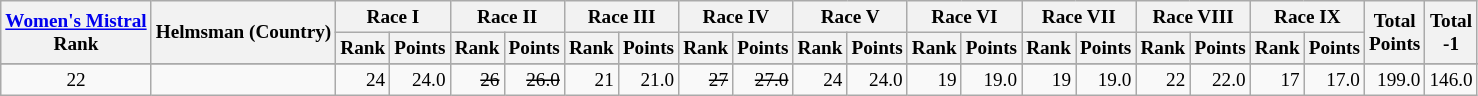<table class="wikitable" style="text-align:right; font-size:80%">
<tr>
<th rowspan="2"><a href='#'>Women's Mistral</a><br>Rank</th>
<th rowspan="2">Helmsman (Country)</th>
<th colspan="2">Race I</th>
<th colspan="2">Race II</th>
<th colspan="2">Race III</th>
<th colspan="2">Race IV</th>
<th colspan="2">Race V</th>
<th colspan="2">Race VI</th>
<th colspan="2">Race VII</th>
<th colspan="2">Race VIII</th>
<th colspan="2">Race IX</th>
<th rowspan="2">Total <br>Points <br></th>
<th rowspan="2">Total<br>-1<br></th>
</tr>
<tr>
<th>Rank</th>
<th>Points</th>
<th>Rank</th>
<th>Points</th>
<th>Rank</th>
<th>Points</th>
<th>Rank</th>
<th>Points</th>
<th>Rank</th>
<th>Points</th>
<th>Rank</th>
<th>Points</th>
<th>Rank</th>
<th>Points</th>
<th>Rank</th>
<th>Points</th>
<th>Rank</th>
<th>Points</th>
</tr>
<tr style="vertical-align:top;">
</tr>
<tr>
<td align=center>22</td>
<td align=left></td>
<td>24</td>
<td>24.0</td>
<td><s>26</s></td>
<td><s>26.0</s></td>
<td>21</td>
<td>21.0</td>
<td><s>27</s></td>
<td><s>27.0</s></td>
<td>24</td>
<td>24.0</td>
<td>19</td>
<td>19.0</td>
<td>19</td>
<td>19.0</td>
<td>22</td>
<td>22.0</td>
<td>17</td>
<td>17.0</td>
<td>199.0</td>
<td>146.0</td>
</tr>
</table>
